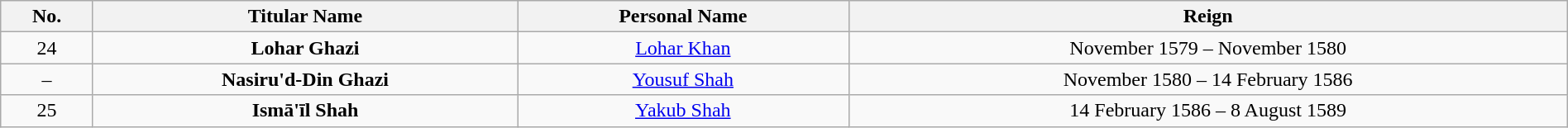<table width=100% class="wikitable">
<tr>
<th style= width=7%>No.</th>
<th style= width=7%>Titular Name</th>
<th style= width=7%>Personal Name</th>
<th style= width=7%>Reign</th>
</tr>
<tr>
<td align="center">24</td>
<td align="center"><strong>Lohar Ghazi</strong></td>
<td align="center"><a href='#'>Lohar Khan</a></td>
<td align="center">November 1579 – November 1580</td>
</tr>
<tr>
<td align="center">–</td>
<td align="center"><strong>Nasiru'd-Din Ghazi</strong></td>
<td align="center"><a href='#'>Yousuf Shah</a></td>
<td align="center">November 1580 – 14 February 1586</td>
</tr>
<tr>
<td align="center">25</td>
<td align="center"><strong>Ismā'īl Shah</strong></td>
<td align="center"><a href='#'>Yakub Shah</a></td>
<td align="center">14 February 1586 – 8 August 1589</td>
</tr>
</table>
